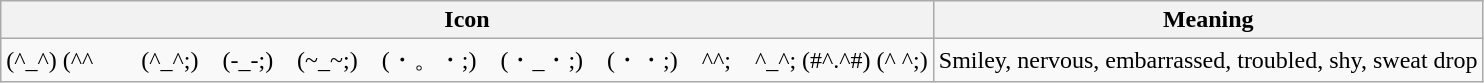<table class="wikitable">
<tr>
<th>Icon</th>
<th>Meaning</th>
</tr>
<tr>
<td>(^_^) (^^ゞ　(^_^;)　(-_-;)　(~_~;)　(・。・;)　(・_・;)　(・・;)　^^;　^_^; (#^.^#) (^ ^;)</td>
<td>Smiley, nervous, embarrassed, troubled, shy, sweat drop</td>
</tr>
</table>
